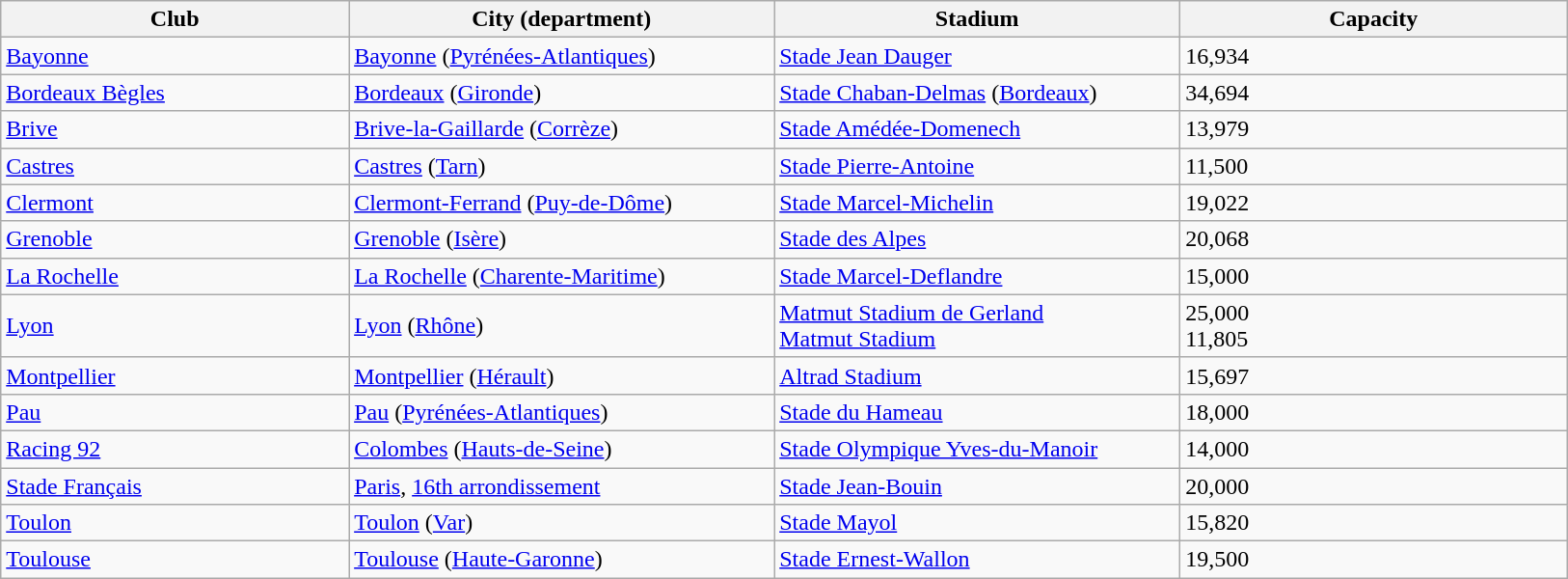<table class="wikitable sortable">
<tr>
<th width="18%">Club</th>
<th width="22%">City (department)</th>
<th width="21%">Stadium</th>
<th width="20%">Capacity</th>
</tr>
<tr>
<td><a href='#'>Bayonne</a></td>
<td><a href='#'>Bayonne</a> (<a href='#'>Pyrénées-Atlantiques</a>)</td>
<td><a href='#'>Stade Jean Dauger</a></td>
<td>16,934</td>
</tr>
<tr>
<td><a href='#'>Bordeaux Bègles</a></td>
<td><a href='#'>Bordeaux</a> (<a href='#'>Gironde</a>)</td>
<td><a href='#'>Stade Chaban-Delmas</a> (<a href='#'>Bordeaux</a>)</td>
<td>34,694</td>
</tr>
<tr>
<td><a href='#'>Brive</a></td>
<td><a href='#'>Brive-la-Gaillarde</a> (<a href='#'>Corrèze</a>)</td>
<td><a href='#'>Stade Amédée-Domenech</a></td>
<td>13,979</td>
</tr>
<tr>
<td><a href='#'>Castres</a></td>
<td><a href='#'>Castres</a> (<a href='#'>Tarn</a>)</td>
<td><a href='#'>Stade Pierre-Antoine</a></td>
<td>11,500</td>
</tr>
<tr>
<td><a href='#'>Clermont</a></td>
<td><a href='#'>Clermont-Ferrand</a> (<a href='#'>Puy-de-Dôme</a>)</td>
<td><a href='#'>Stade Marcel-Michelin</a></td>
<td>19,022</td>
</tr>
<tr>
<td><a href='#'>Grenoble</a></td>
<td><a href='#'>Grenoble</a> (<a href='#'>Isère</a>)</td>
<td><a href='#'>Stade des Alpes</a></td>
<td>20,068</td>
</tr>
<tr>
<td><a href='#'>La Rochelle</a></td>
<td><a href='#'>La Rochelle</a> (<a href='#'>Charente-Maritime</a>)</td>
<td><a href='#'>Stade Marcel-Deflandre</a></td>
<td>15,000</td>
</tr>
<tr>
<td><a href='#'>Lyon</a></td>
<td><a href='#'>Lyon</a> (<a href='#'>Rhône</a>)</td>
<td><a href='#'>Matmut Stadium de Gerland</a><br><a href='#'>Matmut Stadium</a></td>
<td>25,000<br>11,805</td>
</tr>
<tr>
<td><a href='#'>Montpellier</a></td>
<td><a href='#'>Montpellier</a> (<a href='#'>Hérault</a>)</td>
<td><a href='#'>Altrad Stadium</a></td>
<td>15,697</td>
</tr>
<tr>
<td><a href='#'>Pau</a></td>
<td><a href='#'>Pau</a> (<a href='#'>Pyrénées-Atlantiques</a>)</td>
<td><a href='#'>Stade du Hameau</a></td>
<td>18,000</td>
</tr>
<tr>
<td><a href='#'>Racing 92</a></td>
<td><a href='#'>Colombes</a> (<a href='#'>Hauts-de-Seine</a>)</td>
<td><a href='#'>Stade Olympique Yves-du-Manoir</a></td>
<td>14,000</td>
</tr>
<tr>
<td><a href='#'>Stade Français</a></td>
<td><a href='#'>Paris</a>, <a href='#'>16th arrondissement</a></td>
<td><a href='#'>Stade Jean-Bouin</a></td>
<td>20,000</td>
</tr>
<tr>
<td><a href='#'>Toulon</a></td>
<td><a href='#'>Toulon</a> (<a href='#'>Var</a>)</td>
<td><a href='#'>Stade Mayol</a></td>
<td>15,820</td>
</tr>
<tr>
<td><a href='#'>Toulouse</a></td>
<td><a href='#'>Toulouse</a> (<a href='#'>Haute-Garonne</a>)</td>
<td><a href='#'>Stade Ernest-Wallon</a></td>
<td>19,500</td>
</tr>
</table>
